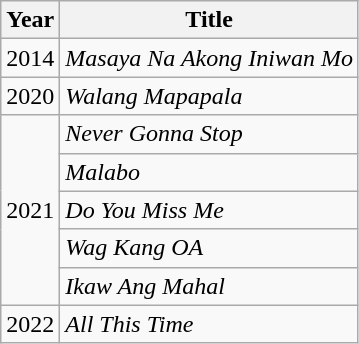<table class="wikitable">
<tr>
<th>Year</th>
<th>Title</th>
</tr>
<tr>
<td>2014</td>
<td><em>Masaya Na Akong Iniwan Mo</em></td>
</tr>
<tr>
<td>2020</td>
<td><em>Walang Mapapala</em></td>
</tr>
<tr>
<td rowspan="5">2021</td>
<td><em>Never Gonna Stop</em></td>
</tr>
<tr>
<td><em>Malabo</em></td>
</tr>
<tr>
<td><em>Do You Miss Me</em></td>
</tr>
<tr>
<td><em>Wag Kang OA</em></td>
</tr>
<tr>
<td><em>Ikaw Ang Mahal</em></td>
</tr>
<tr>
<td>2022</td>
<td><em>All This Time</em></td>
</tr>
</table>
